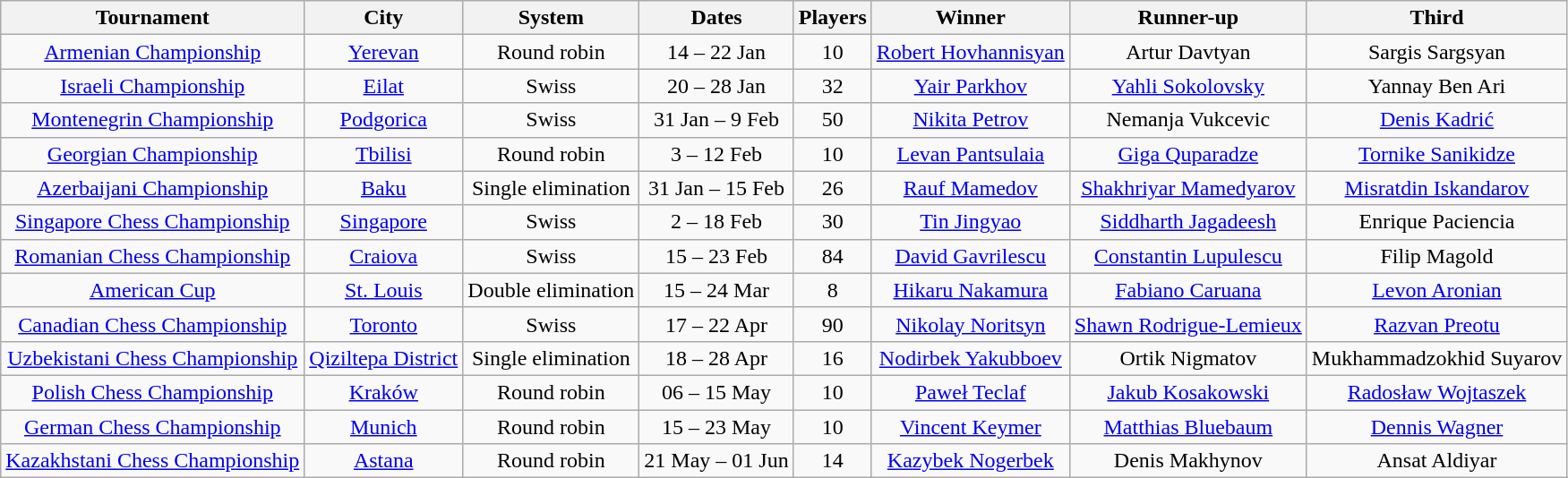<table class="wikitable"  style="text-align: center;">
<tr>
<th>Tournament</th>
<th>City</th>
<th>System</th>
<th>Dates</th>
<th>Players</th>
<th>Winner</th>
<th>Runner-up</th>
<th>Third</th>
</tr>
<tr>
<td><a href='#'>Armenian Championship</a></td>
<td> <a href='#'>Yerevan</a></td>
<td>Round robin</td>
<td>14 – 22 Jan</td>
<td>10</td>
<td><a href='#'>Robert Hovhannisyan</a></td>
<td>Artur Davtyan</td>
<td>Sargis Sargsyan</td>
</tr>
<tr>
<td><a href='#'>Israeli Championship</a></td>
<td> <a href='#'>Eilat</a></td>
<td>Swiss</td>
<td>20 – 28 Jan</td>
<td>32</td>
<td><a href='#'>Yair Parkhov</a></td>
<td><a href='#'>Yahli Sokolovsky</a></td>
<td>Yannay Ben Ari</td>
</tr>
<tr>
<td><a href='#'>Montenegrin Championship</a></td>
<td> <a href='#'>Podgorica</a></td>
<td>Swiss</td>
<td>31 Jan – 9 Feb</td>
<td>50</td>
<td><a href='#'>Nikita Petrov</a></td>
<td>Nemanja Vukcevic</td>
<td><a href='#'>Denis Kadrić</a></td>
</tr>
<tr>
<td><a href='#'>Georgian Championship</a></td>
<td> <a href='#'>Tbilisi</a></td>
<td>Round robin</td>
<td>3 – 12 Feb</td>
<td>10</td>
<td><a href='#'>Levan Pantsulaia</a></td>
<td><a href='#'>Giga Quparadze</a></td>
<td><a href='#'>Tornike Sanikidze</a></td>
</tr>
<tr>
<td><a href='#'>Azerbaijani Championship</a></td>
<td> <a href='#'>Baku</a></td>
<td>Single elimination</td>
<td>31 Jan – 15 Feb</td>
<td>26</td>
<td><a href='#'>Rauf Mamedov</a></td>
<td><a href='#'>Shakhriyar Mamedyarov</a></td>
<td><a href='#'>Misratdin Iskandarov</a></td>
</tr>
<tr>
<td><a href='#'>Singapore Chess Championship</a></td>
<td> <a href='#'>Singapore</a></td>
<td>Swiss</td>
<td>2 – 18 Feb</td>
<td>30</td>
<td><a href='#'>Tin Jingyao</a></td>
<td><a href='#'>Siddharth Jagadeesh</a></td>
<td>Enrique Paciencia</td>
</tr>
<tr>
<td><a href='#'>Romanian Chess Championship</a></td>
<td> <a href='#'>Craiova</a></td>
<td>Swiss</td>
<td>15 – 23 Feb</td>
<td>84</td>
<td><a href='#'>David Gavrilescu</a></td>
<td><a href='#'>Constantin Lupulescu</a></td>
<td>Filip Magold</td>
</tr>
<tr>
<td><a href='#'>American Cup</a></td>
<td> <a href='#'>St. Louis</a></td>
<td>Double elimination</td>
<td>15 – 24 Mar</td>
<td>8</td>
<td><a href='#'>Hikaru Nakamura</a></td>
<td><a href='#'>Fabiano Caruana</a></td>
<td><a href='#'>Levon Aronian</a></td>
</tr>
<tr>
<td><a href='#'>Canadian Chess Championship</a></td>
<td> <a href='#'>Toronto</a></td>
<td>Swiss</td>
<td>17 – 22 Apr</td>
<td>90</td>
<td><a href='#'>Nikolay Noritsyn</a></td>
<td><a href='#'>Shawn Rodrigue-Lemieux</a></td>
<td><a href='#'>Razvan Preotu</a></td>
</tr>
<tr>
<td><a href='#'>Uzbekistani Chess Championship</a></td>
<td> <a href='#'>Qiziltepa District</a></td>
<td>Single elimination</td>
<td>18 – 28 Apr</td>
<td>16</td>
<td><a href='#'>Nodirbek Yakubboev</a></td>
<td>Ortik Nigmatov</td>
<td>Mukhammadzokhid Suyarov</td>
</tr>
<tr>
<td><a href='#'>Polish Chess Championship</a></td>
<td> <a href='#'>Kraków</a></td>
<td>Round robin</td>
<td>06 – 15 May</td>
<td>10</td>
<td><a href='#'>Paweł Teclaf</a></td>
<td><a href='#'>Jakub Kosakowski</a></td>
<td><a href='#'>Radosław Wojtaszek</a></td>
</tr>
<tr>
<td><a href='#'>German Chess Championship</a></td>
<td> <a href='#'>Munich</a></td>
<td>Round robin</td>
<td>15 – 23 May</td>
<td>10</td>
<td><a href='#'>Vincent Keymer</a></td>
<td><a href='#'>Matthias Bluebaum</a></td>
<td><a href='#'>Dennis Wagner</a></td>
</tr>
<tr>
<td><a href='#'>Kazakhstani Chess Championship</a></td>
<td> <a href='#'>Astana</a></td>
<td>Round robin</td>
<td>21 May – 01 Jun</td>
<td>14</td>
<td><a href='#'>Kazybek Nogerbek</a></td>
<td>Denis Makhynov</td>
<td>Ansat Aldiyar</td>
</tr>
</table>
